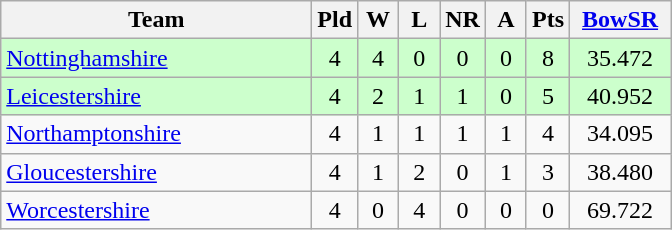<table class="wikitable" style="text-align: center;">
<tr>
<th width=200>Team</th>
<th width=20>Pld</th>
<th width=20>W</th>
<th width=20>L</th>
<th width=20>NR</th>
<th width=20>A</th>
<th width=20>Pts</th>
<th width=60><a href='#'>BowSR</a></th>
</tr>
<tr bgcolor="#ccffcc">
<td align=left><a href='#'>Nottinghamshire</a></td>
<td>4</td>
<td>4</td>
<td>0</td>
<td>0</td>
<td>0</td>
<td>8</td>
<td>35.472</td>
</tr>
<tr bgcolor="#ccffcc">
<td align=left><a href='#'>Leicestershire</a></td>
<td>4</td>
<td>2</td>
<td>1</td>
<td>1</td>
<td>0</td>
<td>5</td>
<td>40.952</td>
</tr>
<tr>
<td align=left><a href='#'>Northamptonshire</a></td>
<td>4</td>
<td>1</td>
<td>1</td>
<td>1</td>
<td>1</td>
<td>4</td>
<td>34.095</td>
</tr>
<tr>
<td align=left><a href='#'>Gloucestershire</a></td>
<td>4</td>
<td>1</td>
<td>2</td>
<td>0</td>
<td>1</td>
<td>3</td>
<td>38.480</td>
</tr>
<tr>
<td align=left><a href='#'>Worcestershire</a></td>
<td>4</td>
<td>0</td>
<td>4</td>
<td>0</td>
<td>0</td>
<td>0</td>
<td>69.722</td>
</tr>
</table>
